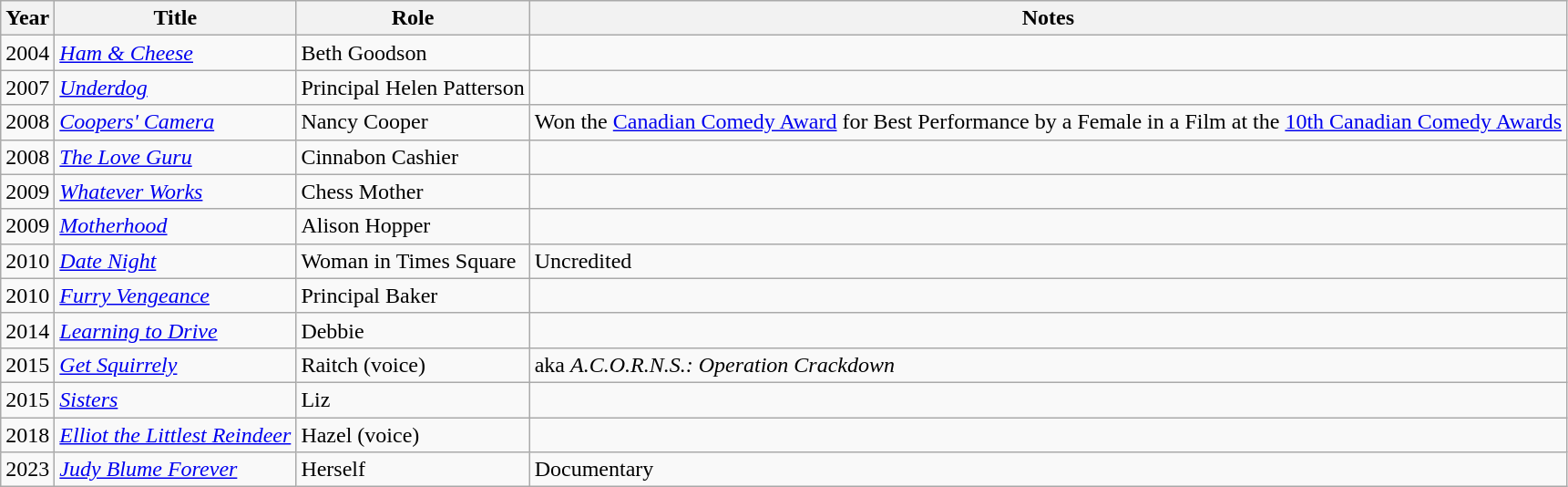<table class="wikitable sortable">
<tr>
<th>Year</th>
<th>Title</th>
<th>Role</th>
<th class="unsortable">Notes</th>
</tr>
<tr>
<td>2004</td>
<td><em><a href='#'>Ham & Cheese</a></em></td>
<td>Beth Goodson</td>
<td></td>
</tr>
<tr>
<td>2007</td>
<td><em><a href='#'>Underdog</a></em></td>
<td>Principal Helen Patterson</td>
<td></td>
</tr>
<tr>
<td>2008</td>
<td><em><a href='#'>Coopers' Camera</a></em></td>
<td>Nancy Cooper</td>
<td>Won the <a href='#'>Canadian Comedy Award</a> for Best Performance by a Female in a Film at the <a href='#'>10th Canadian Comedy Awards</a></td>
</tr>
<tr>
<td>2008</td>
<td data-sort-value="Love Guru, The"><em><a href='#'>The Love Guru</a></em></td>
<td>Cinnabon Cashier</td>
<td></td>
</tr>
<tr>
<td>2009</td>
<td><em><a href='#'>Whatever Works</a></em></td>
<td>Chess Mother</td>
<td></td>
</tr>
<tr>
<td>2009</td>
<td><em><a href='#'>Motherhood</a></em></td>
<td>Alison Hopper</td>
<td></td>
</tr>
<tr>
<td>2010</td>
<td><em><a href='#'>Date Night</a></em></td>
<td>Woman in Times Square</td>
<td>Uncredited</td>
</tr>
<tr>
<td>2010</td>
<td><em><a href='#'>Furry Vengeance</a></em></td>
<td>Principal Baker</td>
<td></td>
</tr>
<tr>
<td>2014</td>
<td><em><a href='#'>Learning to Drive</a></em></td>
<td>Debbie</td>
<td></td>
</tr>
<tr>
<td>2015</td>
<td><em><a href='#'>Get Squirrely</a></em></td>
<td>Raitch (voice)</td>
<td>aka <em>A.C.O.R.N.S.: Operation Crackdown</em></td>
</tr>
<tr>
<td>2015</td>
<td><em><a href='#'>Sisters</a></em></td>
<td>Liz</td>
<td></td>
</tr>
<tr>
<td>2018</td>
<td><em><a href='#'>Elliot the Littlest Reindeer</a></em></td>
<td>Hazel (voice)</td>
<td></td>
</tr>
<tr>
<td>2023</td>
<td><em><a href='#'>Judy Blume Forever</a></em></td>
<td>Herself</td>
<td>Documentary</td>
</tr>
</table>
